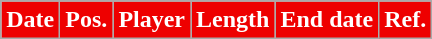<table class="wikitable plainrowheaders sortable">
<tr>
</tr>
<tr>
<th style="background:#E00; color:white;">Date</th>
<th style="background:#E00; color:white;">Pos.</th>
<th style="background:#E00; color:white;">Player</th>
<th style="background:#E00; color:white;">Length</th>
<th style="background:#E00; color:white;">End date</th>
<th style="background:#E00; color:white;">Ref.</th>
</tr>
</table>
